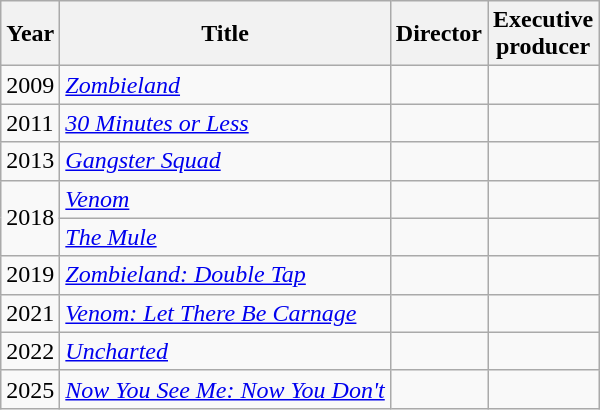<table class="wikitable">
<tr>
<th>Year</th>
<th>Title</th>
<th>Director</th>
<th>Executive<br>producer</th>
</tr>
<tr>
<td>2009</td>
<td><em><a href='#'>Zombieland</a></em></td>
<td></td>
<td></td>
</tr>
<tr>
<td>2011</td>
<td><em><a href='#'>30 Minutes or Less</a></em></td>
<td></td>
<td></td>
</tr>
<tr>
<td>2013</td>
<td><em><a href='#'>Gangster Squad</a></em></td>
<td></td>
<td></td>
</tr>
<tr>
<td rowspan="2">2018</td>
<td><em><a href='#'>Venom</a></em></td>
<td></td>
<td></td>
</tr>
<tr>
<td><em><a href='#'>The Mule</a></em></td>
<td></td>
<td></td>
</tr>
<tr>
<td>2019</td>
<td><em><a href='#'>Zombieland: Double Tap</a></em></td>
<td></td>
<td></td>
</tr>
<tr>
<td>2021</td>
<td><em><a href='#'>Venom: Let There Be Carnage</a></em></td>
<td></td>
<td></td>
</tr>
<tr>
<td>2022</td>
<td><em><a href='#'>Uncharted</a></em></td>
<td></td>
<td></td>
</tr>
<tr>
<td>2025</td>
<td><em><a href='#'>Now You See Me: Now You Don't</a></em></td>
<td></td>
<td></td>
</tr>
</table>
